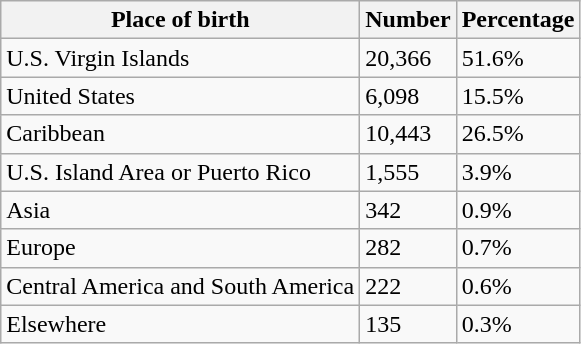<table class="wikitable">
<tr>
<th>Place of birth</th>
<th>Number</th>
<th>Percentage</th>
</tr>
<tr>
<td>U.S. Virgin Islands</td>
<td>20,366</td>
<td>51.6%</td>
</tr>
<tr>
<td>United States</td>
<td>6,098</td>
<td>15.5%</td>
</tr>
<tr>
<td>Caribbean</td>
<td>10,443</td>
<td>26.5%</td>
</tr>
<tr>
<td>U.S. Island Area or Puerto Rico</td>
<td>1,555</td>
<td>3.9%</td>
</tr>
<tr>
<td>Asia</td>
<td>342</td>
<td>0.9%</td>
</tr>
<tr>
<td>Europe</td>
<td>282</td>
<td>0.7%</td>
</tr>
<tr>
<td>Central America and South America</td>
<td>222</td>
<td>0.6%</td>
</tr>
<tr>
<td>Elsewhere</td>
<td>135</td>
<td>0.3%</td>
</tr>
</table>
